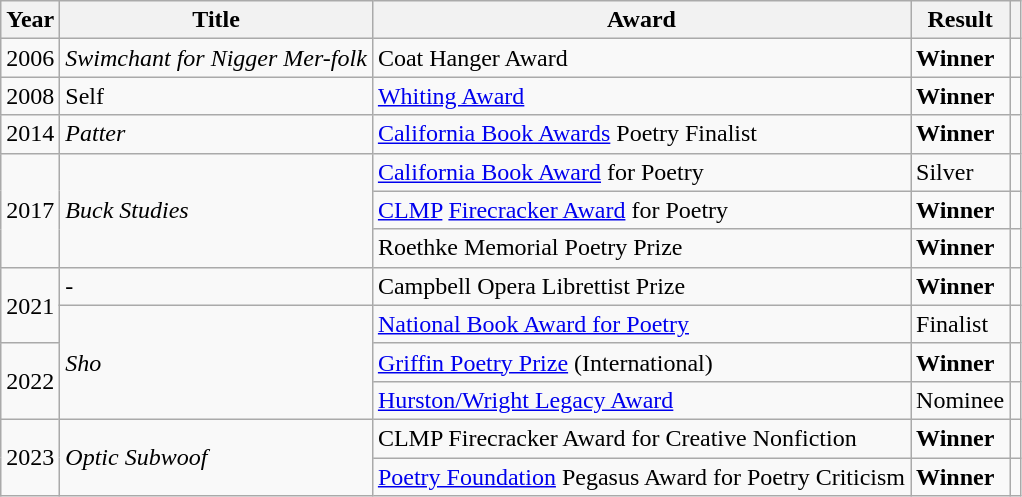<table class="wikitable">
<tr>
<th>Year</th>
<th>Title</th>
<th>Award</th>
<th>Result</th>
<th></th>
</tr>
<tr>
<td>2006</td>
<td><em>Swimchant for Nigger Mer-folk</em></td>
<td>Coat Hanger Award</td>
<td><strong>Winner</strong></td>
<td></td>
</tr>
<tr>
<td>2008</td>
<td>Self</td>
<td><a href='#'>Whiting Award</a></td>
<td><strong>Winner</strong></td>
<td></td>
</tr>
<tr>
<td>2014</td>
<td><em>Patter</em></td>
<td><a href='#'>California Book Awards</a> Poetry Finalist</td>
<td><strong>Winner</strong></td>
<td></td>
</tr>
<tr>
<td rowspan="3">2017</td>
<td rowspan="3"><em>Buck Studies</em></td>
<td><a href='#'>California Book Award</a> for Poetry</td>
<td>Silver</td>
<td></td>
</tr>
<tr>
<td><a href='#'>CLMP</a> <a href='#'>Firecracker Award</a> for Poetry</td>
<td><strong>Winner</strong></td>
<td></td>
</tr>
<tr>
<td>Roethke Memorial Poetry Prize</td>
<td><strong>Winner</strong></td>
<td></td>
</tr>
<tr>
<td rowspan="2">2021</td>
<td>-</td>
<td>Campbell Opera Librettist Prize</td>
<td><strong>Winner</strong></td>
<td></td>
</tr>
<tr>
<td rowspan="3"><em>Sho</em></td>
<td><a href='#'>National Book Award for Poetry</a></td>
<td>Finalist</td>
<td></td>
</tr>
<tr>
<td rowspan="2">2022</td>
<td><a href='#'>Griffin Poetry Prize</a> (International)</td>
<td><strong>Winner</strong></td>
<td></td>
</tr>
<tr>
<td><a href='#'>Hurston/Wright Legacy Award</a></td>
<td>Nominee</td>
<td></td>
</tr>
<tr>
<td rowspan="2">2023</td>
<td rowspan="2"><em>Optic Subwoof</em></td>
<td>CLMP Firecracker Award for Creative Nonfiction</td>
<td><strong>Winner</strong></td>
<td></td>
</tr>
<tr>
<td><a href='#'>Poetry Foundation</a> Pegasus Award for Poetry Criticism</td>
<td><strong>Winner</strong></td>
<td></td>
</tr>
</table>
